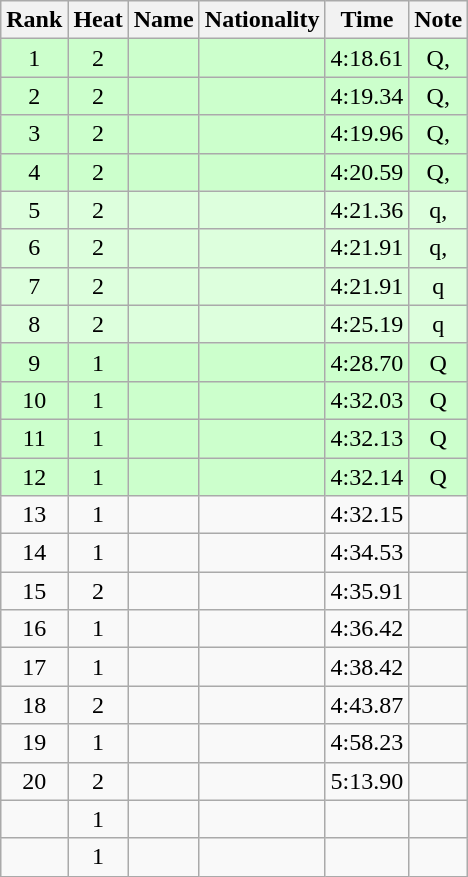<table class="wikitable sortable" style="text-align:center">
<tr>
<th>Rank</th>
<th>Heat</th>
<th>Name</th>
<th>Nationality</th>
<th>Time</th>
<th>Note</th>
</tr>
<tr bgcolor=ccffcc>
<td>1</td>
<td>2</td>
<td align=left></td>
<td align=left></td>
<td>4:18.61</td>
<td>Q, </td>
</tr>
<tr bgcolor=ccffcc>
<td>2</td>
<td>2</td>
<td align=left></td>
<td align=left></td>
<td>4:19.34</td>
<td>Q, </td>
</tr>
<tr bgcolor=ccffcc>
<td>3</td>
<td>2</td>
<td align=left></td>
<td align=left></td>
<td>4:19.96</td>
<td>Q, </td>
</tr>
<tr bgcolor=ccffcc>
<td>4</td>
<td>2</td>
<td align=left></td>
<td align=left></td>
<td>4:20.59</td>
<td>Q, </td>
</tr>
<tr bgcolor=ddffdd>
<td>5</td>
<td>2</td>
<td align=left></td>
<td align=left></td>
<td>4:21.36</td>
<td>q, </td>
</tr>
<tr bgcolor=ddffdd>
<td>6</td>
<td>2</td>
<td align=left></td>
<td align=left></td>
<td>4:21.91</td>
<td>q, </td>
</tr>
<tr bgcolor=ddffdd>
<td>7</td>
<td>2</td>
<td align=left></td>
<td align=left></td>
<td>4:21.91</td>
<td>q</td>
</tr>
<tr bgcolor=ddffdd>
<td>8</td>
<td>2</td>
<td align=left></td>
<td align=left></td>
<td>4:25.19</td>
<td>q</td>
</tr>
<tr bgcolor=ccffcc>
<td>9</td>
<td>1</td>
<td align=left></td>
<td align=left></td>
<td>4:28.70</td>
<td>Q</td>
</tr>
<tr bgcolor=ccffcc>
<td>10</td>
<td>1</td>
<td align=left></td>
<td align=left></td>
<td>4:32.03</td>
<td>Q</td>
</tr>
<tr bgcolor=ccffcc>
<td>11</td>
<td>1</td>
<td align=left></td>
<td align=left></td>
<td>4:32.13</td>
<td>Q</td>
</tr>
<tr bgcolor=ccffcc>
<td>12</td>
<td>1</td>
<td align=left></td>
<td align=left></td>
<td>4:32.14</td>
<td>Q</td>
</tr>
<tr>
<td>13</td>
<td>1</td>
<td align=left></td>
<td align=left></td>
<td>4:32.15</td>
<td></td>
</tr>
<tr>
<td>14</td>
<td>1</td>
<td align=left></td>
<td align=left></td>
<td>4:34.53</td>
<td></td>
</tr>
<tr>
<td>15</td>
<td>2</td>
<td align=left></td>
<td align=left></td>
<td>4:35.91</td>
<td></td>
</tr>
<tr>
<td>16</td>
<td>1</td>
<td align=left></td>
<td align=left></td>
<td>4:36.42</td>
<td></td>
</tr>
<tr>
<td>17</td>
<td>1</td>
<td align=left></td>
<td align=left></td>
<td>4:38.42</td>
<td></td>
</tr>
<tr>
<td>18</td>
<td>2</td>
<td align=left></td>
<td align=left></td>
<td>4:43.87</td>
<td></td>
</tr>
<tr>
<td>19</td>
<td>1</td>
<td align=left></td>
<td align=left></td>
<td>4:58.23</td>
<td></td>
</tr>
<tr>
<td>20</td>
<td>2</td>
<td align=left></td>
<td align=left></td>
<td>5:13.90</td>
<td></td>
</tr>
<tr>
<td></td>
<td>1</td>
<td align=left></td>
<td align=left></td>
<td></td>
<td></td>
</tr>
<tr>
<td></td>
<td>1</td>
<td align=left></td>
<td align=left></td>
<td></td>
<td></td>
</tr>
</table>
